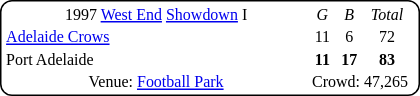<table style="margin-right:4px; margin-top:8px; float:right; border:1px #000 solid; border-radius:8px; background:#fff; font-family:Verdana; font-size:8pt; text-align:center;">
<tr>
<td width=200>1997 <a href='#'>West End</a> <a href='#'>Showdown</a> I</td>
<td><em>G</em></td>
<td><em>B</em></td>
<td><em>Total</em></td>
</tr>
<tr>
<td style="text-align:left"><a href='#'>Adelaide Crows</a></td>
<td>11</td>
<td>6</td>
<td>72</td>
</tr>
<tr>
<td style="text-align:left">Port Adelaide</td>
<td><strong>11</strong></td>
<td><strong>17</strong></td>
<td><strong>83</strong></td>
</tr>
<tr>
<td>Venue: <a href='#'>Football Park</a></td>
<td colspan=3>Crowd: 47,265</td>
<td colspan=3></td>
</tr>
</table>
